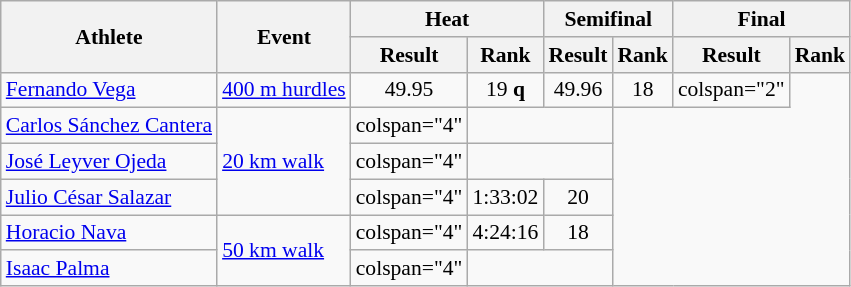<table class="wikitable" style="font-size:90%">
<tr>
<th rowspan="2">Athlete</th>
<th rowspan="2">Event</th>
<th colspan="2">Heat</th>
<th colspan="2">Semifinal</th>
<th colspan="2">Final</th>
</tr>
<tr>
<th>Result</th>
<th>Rank</th>
<th>Result</th>
<th>Rank</th>
<th>Result</th>
<th>Rank</th>
</tr>
<tr style=text-align:center>
<td style=text-align:left><a href='#'>Fernando Vega</a></td>
<td style=text-align:left><a href='#'>400 m hurdles</a></td>
<td>49.95</td>
<td>19 <strong>q</strong></td>
<td>49.96</td>
<td>18</td>
<td>colspan="2" </td>
</tr>
<tr style=text-align:center>
<td style=text-align:left><a href='#'>Carlos Sánchez Cantera</a></td>
<td style=text-align:left rowspan="3"><a href='#'>20 km walk</a></td>
<td>colspan="4" </td>
<td colspan="2"></td>
</tr>
<tr style=text-align:center>
<td style=text-align:left><a href='#'>José Leyver Ojeda</a></td>
<td>colspan="4" </td>
<td colspan="2"></td>
</tr>
<tr style=text-align:center>
<td style=text-align:left><a href='#'>Julio César Salazar</a></td>
<td>colspan="4" </td>
<td>1:33:02</td>
<td>20</td>
</tr>
<tr style=text-align:center>
<td style=text-align:left><a href='#'>Horacio Nava</a></td>
<td style=text-align:left rowspan="2"><a href='#'>50 km walk</a></td>
<td>colspan="4" </td>
<td>4:24:16</td>
<td>18</td>
</tr>
<tr style=text-align:center>
<td style=text-align:left><a href='#'>Isaac Palma</a></td>
<td>colspan="4" </td>
<td colspan="2"></td>
</tr>
</table>
